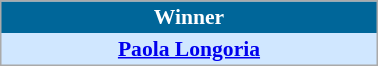<table align=center cellpadding="2" cellspacing="0" style="background: #f9f9f9; border: 1px #aaa solid; border-collapse: collapse; font-size: 90%;" width=20%>
<tr align=center bgcolor=#006699 style="color:white;">
<th width=100%><strong>Winner</strong></th>
</tr>
<tr align=center bgcolor=#D0E7FF>
<td align=center><strong><a href='#'>Paola Longoria</a></strong> </td>
</tr>
</table>
